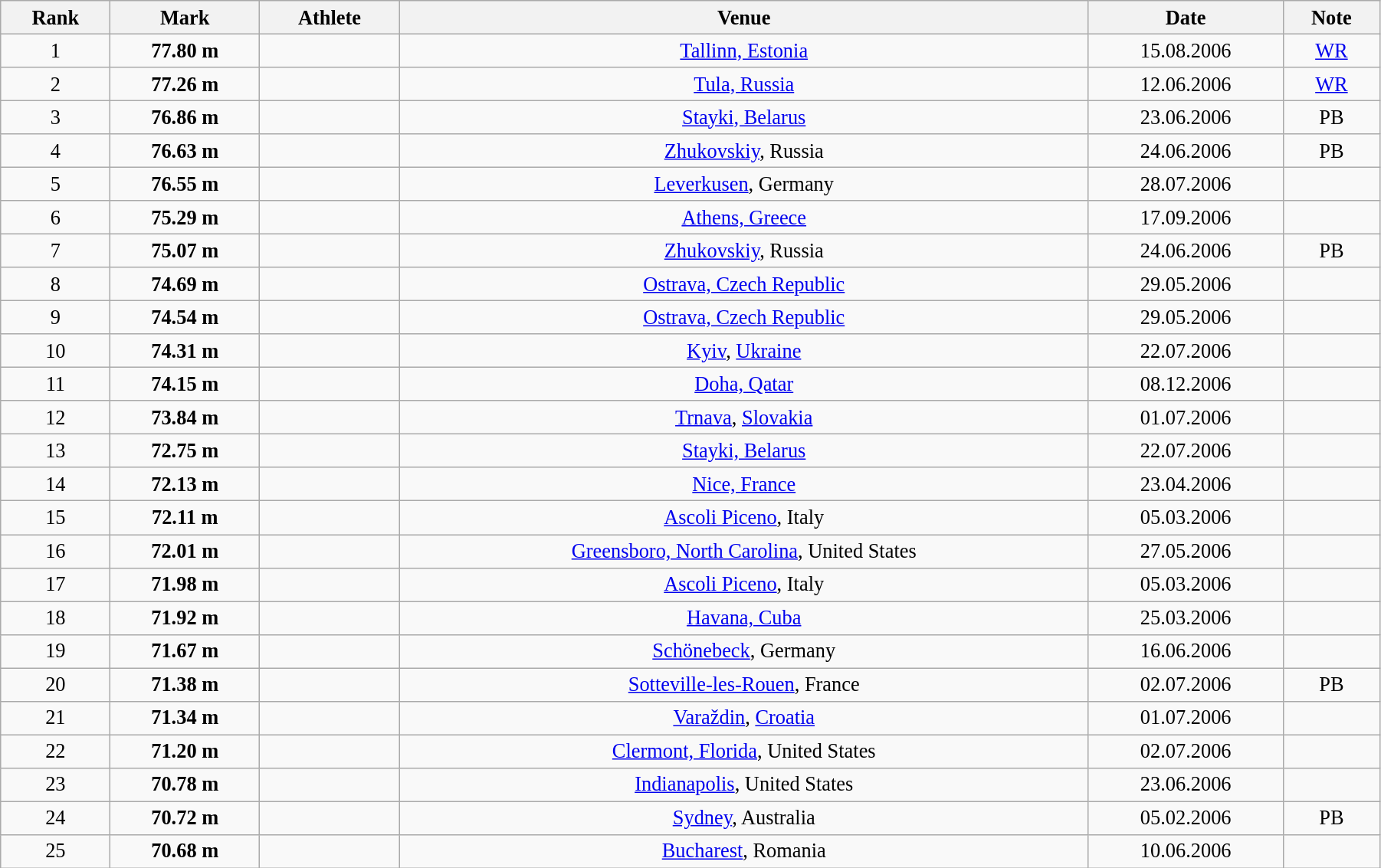<table class="wikitable" style=" text-align:center; font-size:110%;" width="95%">
<tr>
<th>Rank</th>
<th>Mark</th>
<th>Athlete</th>
<th>Venue</th>
<th>Date</th>
<th>Note</th>
</tr>
<tr>
<td>1</td>
<td><strong>77.80 m</strong></td>
<td align=left></td>
<td><a href='#'>Tallinn, Estonia</a></td>
<td>15.08.2006</td>
<td><a href='#'>WR</a></td>
</tr>
<tr>
<td>2</td>
<td><strong>77.26 m</strong></td>
<td align=left></td>
<td><a href='#'>Tula, Russia</a></td>
<td>12.06.2006</td>
<td><a href='#'>WR</a></td>
</tr>
<tr>
<td>3</td>
<td><strong>76.86 m</strong></td>
<td align=left></td>
<td><a href='#'>Stayki, Belarus</a></td>
<td>23.06.2006</td>
<td>PB</td>
</tr>
<tr>
<td>4</td>
<td><strong>76.63 m</strong></td>
<td align=left></td>
<td><a href='#'>Zhukovskiy</a>, Russia</td>
<td>24.06.2006</td>
<td>PB</td>
</tr>
<tr>
<td>5</td>
<td><strong>76.55 m</strong></td>
<td align=left></td>
<td><a href='#'>Leverkusen</a>, Germany</td>
<td>28.07.2006</td>
<td></td>
</tr>
<tr>
<td>6</td>
<td><strong>75.29 m</strong></td>
<td align=left></td>
<td><a href='#'>Athens, Greece</a></td>
<td>17.09.2006</td>
<td></td>
</tr>
<tr>
<td>7</td>
<td><strong>75.07 m</strong></td>
<td align=left></td>
<td><a href='#'>Zhukovskiy</a>, Russia</td>
<td>24.06.2006</td>
<td>PB</td>
</tr>
<tr>
<td>8</td>
<td><strong>74.69 m</strong></td>
<td align=left></td>
<td><a href='#'>Ostrava, Czech Republic</a></td>
<td>29.05.2006</td>
<td></td>
</tr>
<tr>
<td>9</td>
<td><strong>74.54 m</strong></td>
<td align=left></td>
<td><a href='#'>Ostrava, Czech Republic</a></td>
<td>29.05.2006</td>
<td></td>
</tr>
<tr>
<td>10</td>
<td><strong>74.31 m</strong></td>
<td align=left></td>
<td><a href='#'>Kyiv</a>, <a href='#'>Ukraine</a></td>
<td>22.07.2006</td>
<td></td>
</tr>
<tr>
<td>11</td>
<td><strong>74.15 m</strong></td>
<td align=left></td>
<td><a href='#'>Doha, Qatar</a></td>
<td>08.12.2006</td>
<td></td>
</tr>
<tr>
<td>12</td>
<td><strong>73.84 m</strong></td>
<td align=left></td>
<td><a href='#'>Trnava</a>, <a href='#'>Slovakia</a></td>
<td>01.07.2006</td>
<td></td>
</tr>
<tr>
<td>13</td>
<td><strong>72.75 m</strong></td>
<td align=left></td>
<td><a href='#'>Stayki, Belarus</a></td>
<td>22.07.2006</td>
<td></td>
</tr>
<tr>
<td>14</td>
<td><strong>72.13 m</strong></td>
<td align=left></td>
<td><a href='#'>Nice, France</a></td>
<td>23.04.2006</td>
<td></td>
</tr>
<tr>
<td>15</td>
<td><strong>72.11 m</strong></td>
<td align=left></td>
<td><a href='#'>Ascoli Piceno</a>, Italy</td>
<td>05.03.2006</td>
<td></td>
</tr>
<tr>
<td>16</td>
<td><strong>72.01 m</strong></td>
<td align=left></td>
<td><a href='#'>Greensboro, North Carolina</a>, United States</td>
<td>27.05.2006</td>
<td></td>
</tr>
<tr>
<td>17</td>
<td><strong>71.98 m</strong></td>
<td align=left></td>
<td><a href='#'>Ascoli Piceno</a>, Italy</td>
<td>05.03.2006</td>
<td></td>
</tr>
<tr>
<td>18</td>
<td><strong>71.92 m</strong></td>
<td align=left></td>
<td><a href='#'>Havana, Cuba</a></td>
<td>25.03.2006</td>
<td></td>
</tr>
<tr>
<td>19</td>
<td><strong>71.67 m</strong></td>
<td align=left></td>
<td><a href='#'>Schönebeck</a>, Germany</td>
<td>16.06.2006</td>
<td></td>
</tr>
<tr>
<td>20</td>
<td><strong>71.38 m</strong></td>
<td align=left></td>
<td><a href='#'>Sotteville-les-Rouen</a>, France</td>
<td>02.07.2006</td>
<td>PB</td>
</tr>
<tr>
<td>21</td>
<td><strong>71.34 m</strong></td>
<td align=left></td>
<td><a href='#'>Varaždin</a>, <a href='#'>Croatia</a></td>
<td>01.07.2006</td>
<td></td>
</tr>
<tr>
<td>22</td>
<td><strong>71.20 m</strong></td>
<td align=left></td>
<td><a href='#'>Clermont, Florida</a>, United States</td>
<td>02.07.2006</td>
<td></td>
</tr>
<tr>
<td>23</td>
<td><strong>70.78 m</strong></td>
<td align=left></td>
<td><a href='#'>Indianapolis</a>, United States</td>
<td>23.06.2006</td>
<td></td>
</tr>
<tr>
<td>24</td>
<td><strong>70.72 m</strong></td>
<td align=left></td>
<td><a href='#'>Sydney</a>, Australia</td>
<td>05.02.2006</td>
<td>PB</td>
</tr>
<tr>
<td>25</td>
<td><strong>70.68 m</strong></td>
<td align=left></td>
<td><a href='#'>Bucharest</a>, Romania</td>
<td>10.06.2006</td>
<td></td>
</tr>
</table>
